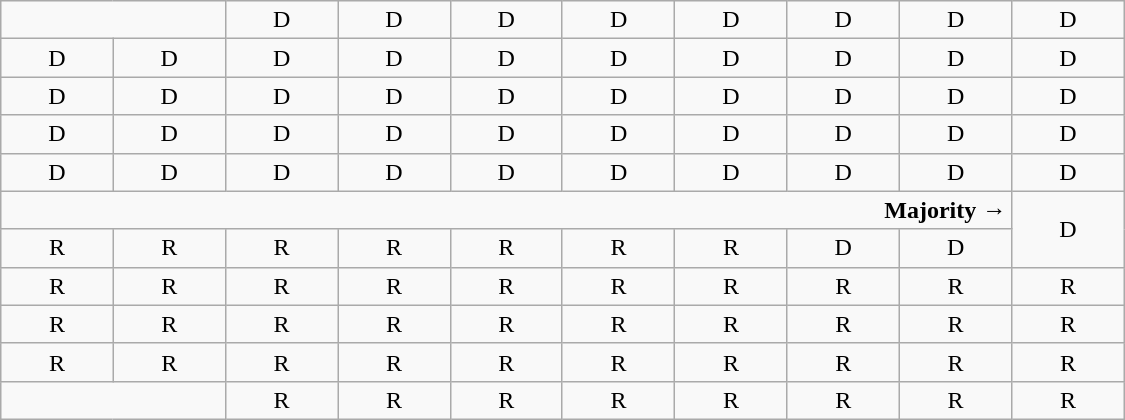<table class="wikitable" style="text-align:center" width=750px>
<tr>
<td colspan=2> </td>
<td>D</td>
<td>D</td>
<td>D</td>
<td>D</td>
<td>D</td>
<td>D</td>
<td>D</td>
<td>D</td>
</tr>
<tr>
<td width=10%  >D</td>
<td width=10%  >D</td>
<td width=10%  >D</td>
<td width=10%  >D</td>
<td width=10%  >D</td>
<td width=10%  >D</td>
<td width=10%  >D</td>
<td width=10%  >D</td>
<td width=10%  >D</td>
<td width=10%  >D</td>
</tr>
<tr>
<td>D</td>
<td>D</td>
<td>D</td>
<td>D</td>
<td>D</td>
<td>D</td>
<td>D</td>
<td>D</td>
<td>D</td>
<td>D</td>
</tr>
<tr>
<td>D<br></td>
<td>D<br></td>
<td>D<br></td>
<td>D<br></td>
<td>D</td>
<td>D</td>
<td>D</td>
<td>D</td>
<td>D</td>
<td>D</td>
</tr>
<tr>
<td>D<br></td>
<td>D<br></td>
<td>D<br></td>
<td>D<br></td>
<td>D<br></td>
<td>D<br></td>
<td>D<br></td>
<td>D<br></td>
<td>D<br></td>
<td>D<br></td>
</tr>
<tr>
<td colspan=9 align=right><strong>Majority →</strong></td>
<td rowspan=2 >D<br></td>
</tr>
<tr>
<td>R<br></td>
<td>R<br></td>
<td>R<br></td>
<td>R<br></td>
<td>R<br></td>
<td>R<br></td>
<td>R<br></td>
<td>D<br></td>
<td>D<br></td>
</tr>
<tr>
<td>R<br></td>
<td>R<br></td>
<td>R<br></td>
<td>R<br></td>
<td>R<br></td>
<td>R<br></td>
<td>R<br></td>
<td>R<br></td>
<td>R</td>
<td>R</td>
</tr>
<tr>
<td>R</td>
<td>R</td>
<td>R</td>
<td>R</td>
<td>R</td>
<td>R</td>
<td>R</td>
<td>R</td>
<td>R</td>
<td>R</td>
</tr>
<tr>
<td>R</td>
<td>R</td>
<td>R</td>
<td>R</td>
<td>R</td>
<td>R</td>
<td>R</td>
<td>R</td>
<td>R</td>
<td>R</td>
</tr>
<tr>
<td colspan=2> </td>
<td>R</td>
<td>R</td>
<td>R</td>
<td>R</td>
<td>R</td>
<td>R</td>
<td>R</td>
<td>R</td>
</tr>
</table>
